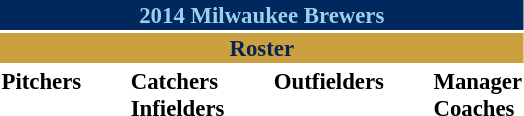<table class="toccolours" style="font-size: 95%;">
<tr>
<th colspan="10" style="background-color: #00285D; color: #9ECEEE; text-align: center;">2014 Milwaukee Brewers</th>
</tr>
<tr>
<td colspan="10" style="background-color: #CBA140; color: #0a2351; text-align: center;"><strong>Roster</strong></td>
</tr>
<tr>
<td valign="top"><strong>Pitchers</strong><br>

















</td>
<td width="25px"></td>
<td valign="top"><strong>Catchers</strong><br>


<strong>Infielders</strong>











</td>
<td width="25px"></td>
<td valign="top"><strong>Outfielders</strong><br>




</td>
<td width="25px"></td>
<td valign="top"><strong>Manager</strong><br>
<strong>Coaches</strong>
 
 
 
 
 
 
 
 
 </td>
</tr>
<tr>
</tr>
</table>
